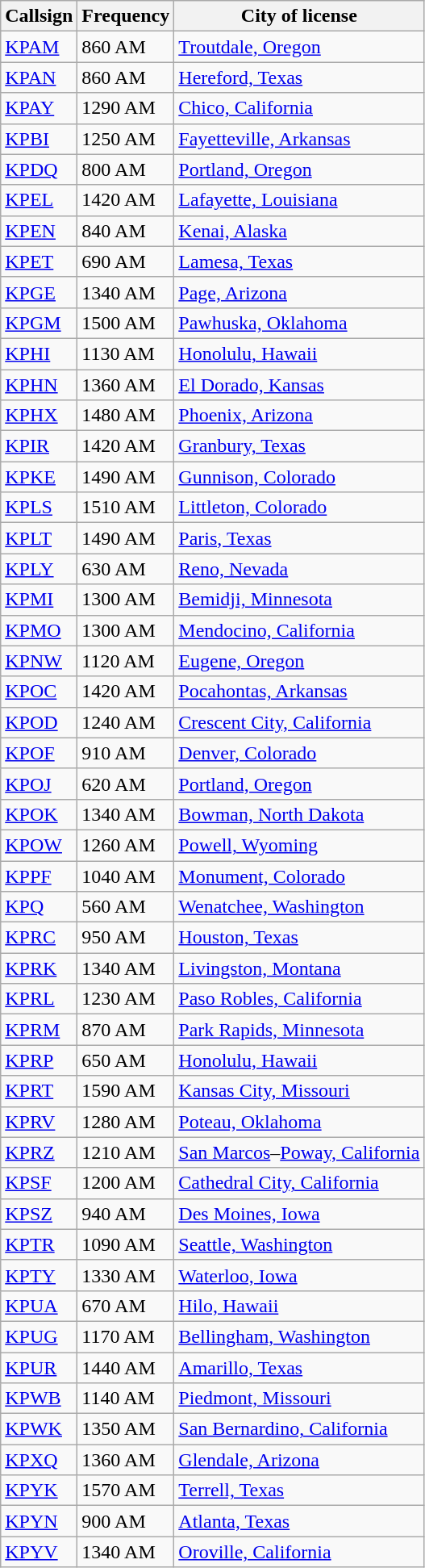<table class="wikitable sortable">
<tr>
<th>Callsign</th>
<th>Frequency</th>
<th>City of license</th>
</tr>
<tr>
<td><a href='#'>KPAM</a></td>
<td>860 AM</td>
<td><a href='#'>Troutdale, Oregon</a></td>
</tr>
<tr>
<td><a href='#'>KPAN</a></td>
<td>860 AM</td>
<td><a href='#'>Hereford, Texas</a></td>
</tr>
<tr>
<td><a href='#'>KPAY</a></td>
<td>1290 AM</td>
<td><a href='#'>Chico, California</a></td>
</tr>
<tr>
<td><a href='#'>KPBI</a></td>
<td>1250 AM</td>
<td><a href='#'>Fayetteville, Arkansas</a></td>
</tr>
<tr>
<td><a href='#'>KPDQ</a></td>
<td>800 AM</td>
<td><a href='#'>Portland, Oregon</a></td>
</tr>
<tr>
<td><a href='#'>KPEL</a></td>
<td>1420 AM</td>
<td><a href='#'>Lafayette, Louisiana</a></td>
</tr>
<tr>
<td><a href='#'>KPEN</a></td>
<td>840 AM</td>
<td><a href='#'>Kenai, Alaska</a></td>
</tr>
<tr>
<td><a href='#'>KPET</a></td>
<td>690 AM</td>
<td><a href='#'>Lamesa, Texas</a></td>
</tr>
<tr>
<td><a href='#'>KPGE</a></td>
<td>1340 AM</td>
<td><a href='#'>Page, Arizona</a></td>
</tr>
<tr>
<td><a href='#'>KPGM</a></td>
<td>1500 AM</td>
<td><a href='#'>Pawhuska, Oklahoma</a></td>
</tr>
<tr>
<td><a href='#'>KPHI</a></td>
<td>1130 AM</td>
<td><a href='#'>Honolulu, Hawaii</a></td>
</tr>
<tr>
<td><a href='#'>KPHN</a></td>
<td>1360 AM</td>
<td><a href='#'>El Dorado, Kansas</a></td>
</tr>
<tr>
<td><a href='#'>KPHX</a></td>
<td>1480 AM</td>
<td><a href='#'>Phoenix, Arizona</a></td>
</tr>
<tr>
<td><a href='#'>KPIR</a></td>
<td>1420 AM</td>
<td><a href='#'>Granbury, Texas</a></td>
</tr>
<tr>
<td><a href='#'>KPKE</a></td>
<td>1490 AM</td>
<td><a href='#'>Gunnison, Colorado</a></td>
</tr>
<tr>
<td><a href='#'>KPLS</a></td>
<td>1510 AM</td>
<td><a href='#'>Littleton, Colorado</a></td>
</tr>
<tr>
<td><a href='#'>KPLT</a></td>
<td>1490 AM</td>
<td><a href='#'>Paris, Texas</a></td>
</tr>
<tr>
<td><a href='#'>KPLY</a></td>
<td>630 AM</td>
<td><a href='#'>Reno, Nevada</a></td>
</tr>
<tr>
<td><a href='#'>KPMI</a></td>
<td>1300 AM</td>
<td><a href='#'>Bemidji, Minnesota</a></td>
</tr>
<tr>
<td><a href='#'>KPMO</a></td>
<td>1300 AM</td>
<td><a href='#'>Mendocino, California</a></td>
</tr>
<tr>
<td><a href='#'>KPNW</a></td>
<td>1120 AM</td>
<td><a href='#'>Eugene, Oregon</a></td>
</tr>
<tr>
<td><a href='#'>KPOC</a></td>
<td>1420 AM</td>
<td><a href='#'>Pocahontas, Arkansas</a></td>
</tr>
<tr>
<td><a href='#'>KPOD</a></td>
<td>1240 AM</td>
<td><a href='#'>Crescent City, California</a></td>
</tr>
<tr>
<td><a href='#'>KPOF</a></td>
<td>910 AM</td>
<td><a href='#'>Denver, Colorado</a></td>
</tr>
<tr>
<td><a href='#'>KPOJ</a></td>
<td>620 AM</td>
<td><a href='#'>Portland, Oregon</a></td>
</tr>
<tr>
<td><a href='#'>KPOK</a></td>
<td>1340 AM</td>
<td><a href='#'>Bowman, North Dakota</a></td>
</tr>
<tr>
<td><a href='#'>KPOW</a></td>
<td>1260 AM</td>
<td><a href='#'>Powell, Wyoming</a></td>
</tr>
<tr>
<td><a href='#'>KPPF</a></td>
<td>1040 AM</td>
<td><a href='#'>Monument, Colorado</a></td>
</tr>
<tr>
<td><a href='#'>KPQ</a></td>
<td>560 AM</td>
<td><a href='#'>Wenatchee, Washington</a></td>
</tr>
<tr>
<td><a href='#'>KPRC</a></td>
<td>950 AM</td>
<td><a href='#'>Houston, Texas</a></td>
</tr>
<tr>
<td><a href='#'>KPRK</a></td>
<td>1340 AM</td>
<td><a href='#'>Livingston, Montana</a></td>
</tr>
<tr>
<td><a href='#'>KPRL</a></td>
<td>1230 AM</td>
<td><a href='#'>Paso Robles, California</a></td>
</tr>
<tr>
<td><a href='#'>KPRM</a></td>
<td>870 AM</td>
<td><a href='#'>Park Rapids, Minnesota</a></td>
</tr>
<tr>
<td><a href='#'>KPRP</a></td>
<td>650 AM</td>
<td><a href='#'>Honolulu, Hawaii</a></td>
</tr>
<tr>
<td><a href='#'>KPRT</a></td>
<td>1590 AM</td>
<td><a href='#'>Kansas City, Missouri</a></td>
</tr>
<tr>
<td><a href='#'>KPRV</a></td>
<td>1280 AM</td>
<td><a href='#'>Poteau, Oklahoma</a></td>
</tr>
<tr>
<td><a href='#'>KPRZ</a></td>
<td>1210 AM</td>
<td><a href='#'>San Marcos</a>–<a href='#'>Poway, California</a></td>
</tr>
<tr>
<td><a href='#'>KPSF</a></td>
<td>1200 AM</td>
<td><a href='#'>Cathedral City, California</a></td>
</tr>
<tr>
<td><a href='#'>KPSZ</a></td>
<td>940 AM</td>
<td><a href='#'>Des Moines, Iowa</a></td>
</tr>
<tr>
<td><a href='#'>KPTR</a></td>
<td>1090 AM</td>
<td><a href='#'>Seattle, Washington</a></td>
</tr>
<tr>
<td><a href='#'>KPTY</a></td>
<td>1330 AM</td>
<td><a href='#'>Waterloo, Iowa</a></td>
</tr>
<tr>
<td><a href='#'>KPUA</a></td>
<td>670 AM</td>
<td><a href='#'>Hilo, Hawaii</a></td>
</tr>
<tr>
<td><a href='#'>KPUG</a></td>
<td>1170 AM</td>
<td><a href='#'>Bellingham, Washington</a></td>
</tr>
<tr>
<td><a href='#'>KPUR</a></td>
<td>1440 AM</td>
<td><a href='#'>Amarillo, Texas</a></td>
</tr>
<tr>
<td><a href='#'>KPWB</a></td>
<td>1140 AM</td>
<td><a href='#'>Piedmont, Missouri</a></td>
</tr>
<tr>
<td><a href='#'>KPWK</a></td>
<td>1350 AM</td>
<td><a href='#'>San Bernardino, California</a></td>
</tr>
<tr>
<td><a href='#'>KPXQ</a></td>
<td>1360 AM</td>
<td><a href='#'>Glendale, Arizona</a></td>
</tr>
<tr>
<td><a href='#'>KPYK</a></td>
<td>1570 AM</td>
<td><a href='#'>Terrell, Texas</a></td>
</tr>
<tr>
<td><a href='#'>KPYN</a></td>
<td>900 AM</td>
<td><a href='#'>Atlanta, Texas</a></td>
</tr>
<tr>
<td><a href='#'>KPYV</a></td>
<td>1340 AM</td>
<td><a href='#'>Oroville, California</a></td>
</tr>
</table>
